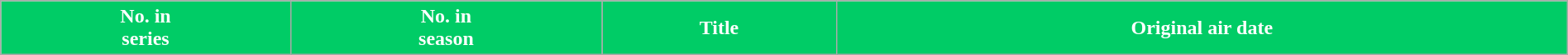<table class="wikitable plainrowheaders" style="margin:auto;width:100%;">
<tr>
<th scope="col" style="background-color:#00CC66;color:white;">No. in<br>series</th>
<th scope="col" style="background-color:#00CC66;color:white;">No. in<br>season</th>
<th scope="col" style="background-color:#00CC66;color:white;">Title</th>
<th scope="col" style="background-color:#00CC66;color:white;">Original air date<br>








































</th>
</tr>
</table>
